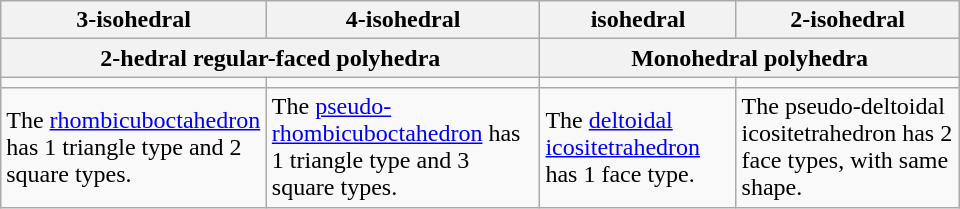<table class=wikitable width=640>
<tr>
<th>3-isohedral</th>
<th>4-isohedral</th>
<th>isohedral</th>
<th>2-isohedral</th>
</tr>
<tr>
<th colspan=2>2-hedral regular-faced polyhedra</th>
<th colspan=2>Monohedral polyhedra</th>
</tr>
<tr>
<td></td>
<td></td>
<td></td>
<td></td>
</tr>
<tr>
<td>The <a href='#'>rhombicuboctahedron</a> has 1 triangle type and 2 square types.</td>
<td>The <a href='#'>pseudo-rhombicuboctahedron</a> has 1 triangle type and 3 square types.</td>
<td>The <a href='#'>deltoidal icositetrahedron</a> has 1 face type.</td>
<td>The pseudo-deltoidal icositetrahedron has 2 face types, with same shape.</td>
</tr>
</table>
